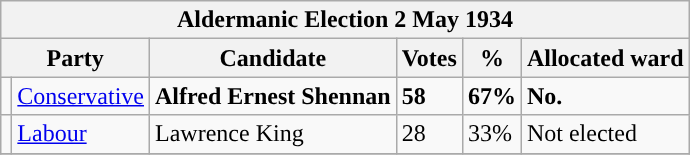<table class="wikitable">
<tr>
<th colspan="6"><strong>Aldermanic Election 2 May 1934</strong></th>
</tr>
<tr>
<th colspan="2">Party</th>
<th>Candidate</th>
<th>Votes</th>
<th>%</th>
<th>Allocated ward</th>
</tr>
<tr>
<td style="background-color:"></td>
<td><a href='#'>Conservative</a></td>
<td><strong>Alfred Ernest Shennan</strong></td>
<td><strong>58</strong></td>
<td><strong>67%</strong></td>
<td><strong>No. </strong></td>
</tr>
<tr>
<td style="background-color:"></td>
<td><a href='#'>Labour</a></td>
<td>Lawrence King</td>
<td>28</td>
<td>33%</td>
<td>Not elected</td>
</tr>
<tr>
</tr>
</table>
